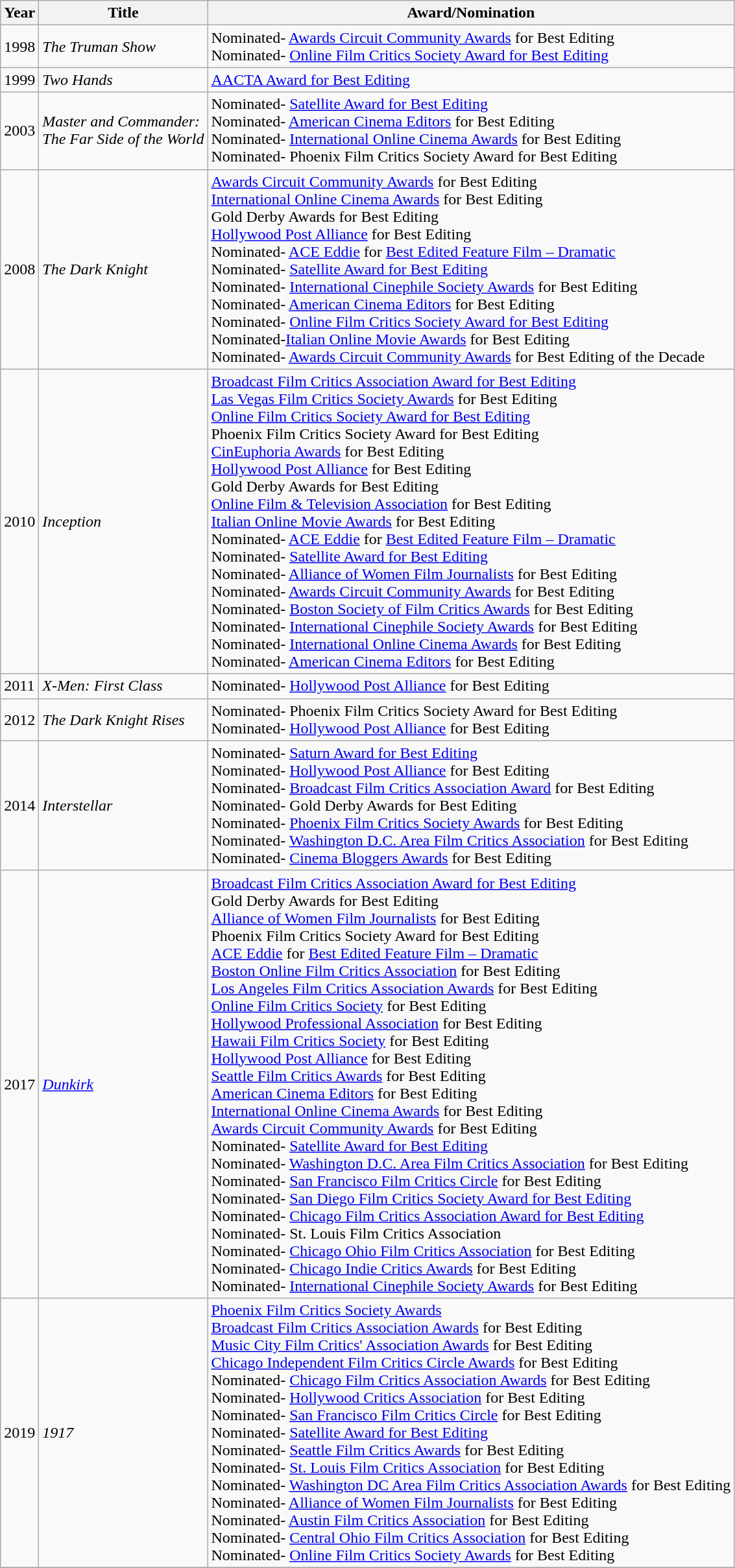<table class="wikitable">
<tr>
<th>Year</th>
<th>Title</th>
<th>Award/Nomination</th>
</tr>
<tr>
<td>1998</td>
<td><em>The Truman Show</em></td>
<td>Nominated- <a href='#'>Awards Circuit Community Awards</a> for Best Editing<br>Nominated- <a href='#'>Online Film Critics Society Award for Best Editing</a></td>
</tr>
<tr>
<td>1999</td>
<td><em>Two Hands</em></td>
<td><a href='#'>AACTA Award for Best Editing</a></td>
</tr>
<tr>
<td>2003</td>
<td><em>Master and Commander:<br>The Far Side of the World</em></td>
<td>Nominated- <a href='#'>Satellite Award for Best Editing</a><br>Nominated- <a href='#'>American Cinema Editors</a> for Best Editing<br>Nominated- <a href='#'>International Online Cinema Awards</a> for Best Editing<br>Nominated- Phoenix Film Critics Society Award for Best Editing</td>
</tr>
<tr>
<td>2008</td>
<td><em>The Dark Knight</em></td>
<td><a href='#'>Awards Circuit Community Awards</a> for Best Editing<br><a href='#'>International Online Cinema Awards</a> for Best Editing<br>Gold Derby Awards for Best Editing<br><a href='#'>Hollywood Post Alliance</a> for Best Editing<br>Nominated- <a href='#'>ACE Eddie</a> for <a href='#'>Best Edited Feature Film – Dramatic</a><br>Nominated- <a href='#'>Satellite Award for Best Editing</a><br>Nominated- <a href='#'>International Cinephile Society Awards</a> for Best Editing<br>Nominated- <a href='#'>American Cinema Editors</a> for Best Editing<br>Nominated- <a href='#'>Online Film Critics Society Award for Best Editing</a><br>Nominated-<a href='#'>Italian Online Movie Awards</a> for Best Editing<br>Nominated- <a href='#'>Awards Circuit Community Awards</a> for Best Editing of the Decade</td>
</tr>
<tr>
<td>2010</td>
<td><em>Inception</em></td>
<td><a href='#'>Broadcast Film Critics Association Award for Best Editing</a><br><a href='#'>Las Vegas Film Critics Society Awards</a> for Best Editing<br><a href='#'>Online Film Critics Society Award for Best Editing</a><br>Phoenix Film Critics Society Award for Best Editing<br><a href='#'>CinEuphoria Awards</a> for Best Editing<br><a href='#'>Hollywood Post Alliance</a> for Best Editing<br>Gold Derby Awards for Best Editing<br><a href='#'>Online Film & Television Association</a> for Best Editing<br><a href='#'>Italian Online Movie Awards</a> for Best Editing<br>Nominated- <a href='#'>ACE Eddie</a> for <a href='#'>Best Edited Feature Film – Dramatic</a><br>Nominated- <a href='#'>Satellite Award for Best Editing</a><br>Nominated- <a href='#'>Alliance of Women Film Journalists</a> for Best Editing<br>Nominated- <a href='#'>Awards Circuit Community Awards</a> for Best Editing<br>Nominated- <a href='#'>Boston Society of Film Critics Awards</a> for Best Editing<br>Nominated- <a href='#'>International Cinephile Society Awards</a> for Best Editing<br>Nominated- <a href='#'>International Online Cinema Awards</a> for Best Editing<br>Nominated- <a href='#'>American Cinema Editors</a> for Best Editing</td>
</tr>
<tr>
<td>2011</td>
<td><em>X-Men: First Class</em></td>
<td>Nominated- <a href='#'>Hollywood Post Alliance</a> for Best Editing</td>
</tr>
<tr>
<td>2012</td>
<td><em>The Dark Knight Rises</em></td>
<td>Nominated- Phoenix Film Critics Society Award for Best Editing<br>Nominated- <a href='#'>Hollywood Post Alliance</a> for Best Editing</td>
</tr>
<tr>
<td>2014</td>
<td><em>Interstellar</em></td>
<td>Nominated- <a href='#'>Saturn Award for Best Editing</a><br>Nominated- <a href='#'>Hollywood Post Alliance</a> for Best Editing<br>Nominated- <a href='#'>Broadcast Film Critics Association Award</a> for Best Editing<br>Nominated- Gold Derby Awards for Best Editing<br>Nominated- <a href='#'>Phoenix Film Critics Society Awards</a> for Best Editing<br>Nominated- <a href='#'>Washington D.C. Area Film Critics Association</a> for Best Editing<br>Nominated- <a href='#'>Cinema Bloggers Awards</a> for Best Editing</td>
</tr>
<tr>
<td>2017</td>
<td><em><a href='#'>Dunkirk</a></em></td>
<td><a href='#'>Broadcast Film Critics Association Award for Best Editing</a><br>Gold Derby Awards for Best Editing<br><a href='#'>Alliance of Women Film Journalists</a> for Best Editing<br>Phoenix Film Critics Society Award for Best Editing<br><a href='#'>ACE Eddie</a> for <a href='#'>Best Edited Feature Film – Dramatic</a><br><a href='#'>Boston Online Film Critics Association</a> for Best Editing<br><a href='#'>Los Angeles Film Critics Association Awards</a> for Best Editing<br><a href='#'>Online Film Critics Society</a> for Best Editing<br><a href='#'>Hollywood Professional Association</a> for Best Editing<br><a href='#'>Hawaii Film Critics Society</a> for Best Editing<br><a href='#'>Hollywood Post Alliance</a> for Best Editing<br><a href='#'>Seattle Film Critics Awards</a> for Best Editing<br><a href='#'>American Cinema Editors</a> for Best Editing<br><a href='#'>International Online Cinema Awards</a> for Best Editing<br><a href='#'>Awards Circuit Community Awards</a> for Best Editing<br>Nominated- <a href='#'>Satellite Award for Best Editing</a><br>Nominated- <a href='#'>Washington D.C. Area Film Critics Association</a> for Best Editing<br>Nominated- <a href='#'>San Francisco Film Critics Circle</a> for Best Editing<br>Nominated- <a href='#'>San Diego Film Critics Society Award for Best Editing</a><br>Nominated- <a href='#'>Chicago Film Critics Association Award for Best Editing</a><br>Nominated- St. Louis Film Critics Association<br>Nominated- <a href='#'>Chicago Ohio Film Critics Association</a> for Best Editing<br>Nominated- <a href='#'>Chicago Indie Critics Awards</a> for Best Editing<br>Nominated- <a href='#'>International Cinephile Society Awards</a> for Best Editing</td>
</tr>
<tr>
<td>2019</td>
<td><em>1917</em></td>
<td><a href='#'>Phoenix Film Critics Society Awards</a><br><a href='#'>Broadcast Film Critics Association Awards</a> for Best Editing<br><a href='#'>Music City Film Critics' Association Awards</a> for Best Editing<br><a href='#'>Chicago Independent Film Critics Circle Awards</a> for Best Editing<br>Nominated- <a href='#'>Chicago Film Critics Association Awards</a> for Best Editing<br>Nominated- <a href='#'>Hollywood Critics Association</a> for Best Editing<br>Nominated- <a href='#'>San Francisco Film Critics Circle</a> for Best Editing<br>Nominated- <a href='#'>Satellite Award for Best Editing</a><br>Nominated- <a href='#'>Seattle Film Critics Awards</a> for Best Editing<br>Nominated- <a href='#'>St. Louis Film Critics Association</a> for Best Editing<br>Nominated- <a href='#'>Washington DC Area Film Critics Association Awards</a> for Best Editing<br>Nominated- <a href='#'>Alliance of Women Film Journalists</a> for Best Editing<br>Nominated- <a href='#'>Austin Film Critics Association</a> for Best Editing<br>Nominated- <a href='#'>Central Ohio Film Critics Association</a> for Best Editing<br>Nominated- <a href='#'>Online Film Critics Society Awards</a> for Best Editing</td>
</tr>
<tr>
</tr>
</table>
